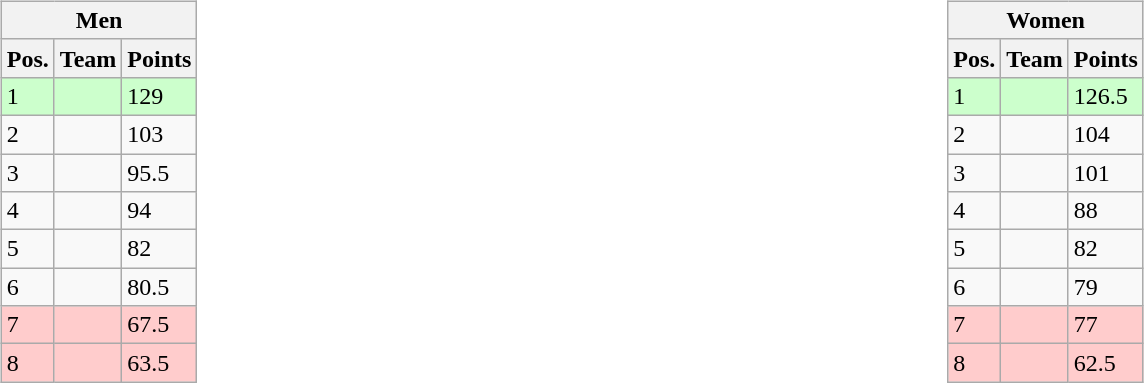<table style="width:100%;">
<tr>
<td width=50% valign=top><br><table class=wikitable>
<tr>
<th colspan=3>Men</th>
</tr>
<tr>
<th>Pos.</th>
<th>Team</th>
<th>Points</th>
</tr>
<tr bgcolor=ccffcc>
<td>1</td>
<td></td>
<td>129</td>
</tr>
<tr>
<td>2</td>
<td></td>
<td>103</td>
</tr>
<tr>
<td>3</td>
<td></td>
<td>95.5</td>
</tr>
<tr>
<td>4</td>
<td></td>
<td>94</td>
</tr>
<tr>
<td>5</td>
<td></td>
<td>82</td>
</tr>
<tr>
<td>6</td>
<td></td>
<td>80.5</td>
</tr>
<tr bgcolor=ffcccc>
<td>7</td>
<td></td>
<td>67.5</td>
</tr>
<tr bgcolor=ffcccc>
<td>8</td>
<td></td>
<td>63.5</td>
</tr>
</table>
</td>
<td width=50% valign=top><br><table class=wikitable>
<tr>
<th colspan=3>Women</th>
</tr>
<tr>
<th>Pos.</th>
<th>Team</th>
<th>Points</th>
</tr>
<tr bgcolor=ccffcc>
<td>1</td>
<td></td>
<td>126.5</td>
</tr>
<tr>
<td>2</td>
<td></td>
<td>104</td>
</tr>
<tr>
<td>3</td>
<td></td>
<td>101</td>
</tr>
<tr>
<td>4</td>
<td></td>
<td>88</td>
</tr>
<tr>
<td>5</td>
<td></td>
<td>82</td>
</tr>
<tr>
<td>6</td>
<td></td>
<td>79</td>
</tr>
<tr bgcolor=ffcccc>
<td>7</td>
<td></td>
<td>77</td>
</tr>
<tr bgcolor=ffcccc>
<td>8</td>
<td><strong></strong></td>
<td>62.5</td>
</tr>
</table>
</td>
</tr>
</table>
